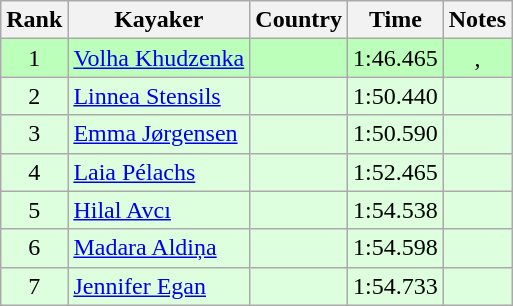<table class="wikitable" style="text-align:center">
<tr>
<th>Rank</th>
<th>Kayaker</th>
<th>Country</th>
<th>Time</th>
<th>Notes</th>
</tr>
<tr bgcolor=bbffbb>
<td>1</td>
<td align="left"><a href='#'>Volha Khudzenka</a></td>
<td align="left"></td>
<td>1:46.465</td>
<td>, <strong></strong></td>
</tr>
<tr bgcolor=ddffdd>
<td>2</td>
<td align="left"><a href='#'>Linnea Stensils</a></td>
<td align="left"></td>
<td>1:50.440</td>
<td></td>
</tr>
<tr bgcolor=ddffdd>
<td>3</td>
<td align="left"><a href='#'>Emma Jørgensen</a></td>
<td align="left"></td>
<td>1:50.590</td>
<td></td>
</tr>
<tr bgcolor=ddffdd>
<td>4</td>
<td align="left"><a href='#'>Laia Pélachs</a></td>
<td align="left"></td>
<td>1:52.465</td>
<td></td>
</tr>
<tr bgcolor=ddffdd>
<td>5</td>
<td align="left"><a href='#'>Hilal Avcı</a></td>
<td align="left"></td>
<td>1:54.538</td>
<td></td>
</tr>
<tr bgcolor=ddffdd>
<td>6</td>
<td align="left"><a href='#'>Madara Aldiņa</a></td>
<td align="left"></td>
<td>1:54.598</td>
<td></td>
</tr>
<tr bgcolor=ddffdd>
<td>7</td>
<td align="left"><a href='#'>Jennifer Egan</a></td>
<td align="left"></td>
<td>1:54.733</td>
<td></td>
</tr>
</table>
